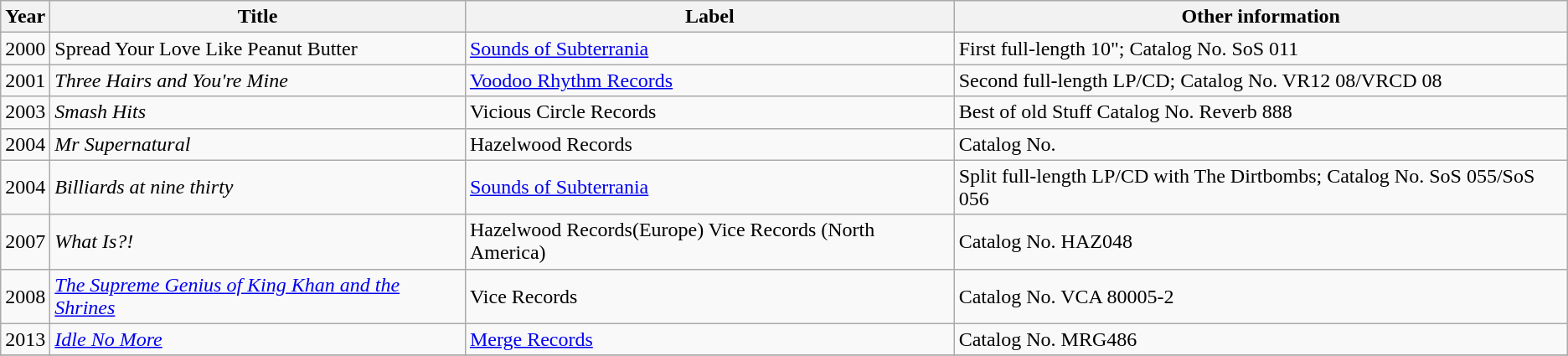<table class="wikitable">
<tr>
<th>Year</th>
<th>Title</th>
<th>Label</th>
<th>Other information</th>
</tr>
<tr>
<td>2000</td>
<td>Spread Your Love Like Peanut Butter</td>
<td><a href='#'>Sounds of Subterrania</a></td>
<td>First full-length 10"; Catalog No. SoS 011</td>
</tr>
<tr>
<td>2001</td>
<td><em>Three Hairs and You're Mine</em></td>
<td><a href='#'>Voodoo Rhythm Records</a></td>
<td>Second full-length LP/CD; Catalog No. VR12 08/VRCD 08</td>
</tr>
<tr>
<td>2003</td>
<td><em>Smash Hits</em></td>
<td>Vicious Circle Records</td>
<td>Best of old Stuff Catalog No. Reverb 888</td>
</tr>
<tr>
<td>2004</td>
<td><em>Mr Supernatural</em></td>
<td>Hazelwood Records</td>
<td>Catalog No. </td>
</tr>
<tr>
<td>2004</td>
<td><em>Billiards at nine thirty</em></td>
<td><a href='#'>Sounds of Subterrania</a></td>
<td>Split full-length LP/CD with The Dirtbombs; Catalog No. SoS 055/SoS 056</td>
</tr>
<tr>
<td>2007</td>
<td><em>What Is?!</em></td>
<td>Hazelwood Records(Europe) Vice Records (North America)</td>
<td>Catalog No. HAZ048</td>
</tr>
<tr>
<td>2008</td>
<td><em><a href='#'>The Supreme Genius of King Khan and the Shrines</a></em></td>
<td>Vice Records</td>
<td>Catalog No. VCA 80005-2</td>
</tr>
<tr>
<td>2013</td>
<td><em><a href='#'>Idle No More</a></em></td>
<td><a href='#'>Merge Records</a></td>
<td>Catalog No. MRG486</td>
</tr>
<tr>
</tr>
</table>
